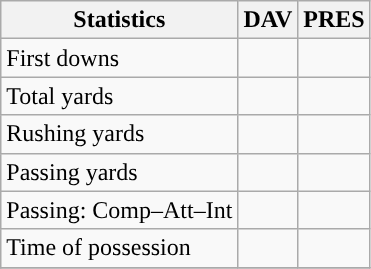<table class="wikitable" style="float: left;">
<tr>
<th>Statistics</th>
<th>DAV</th>
<th>PRES</th>
</tr>
<tr>
<td>First downs</td>
<td></td>
<td></td>
</tr>
<tr>
<td>Total yards</td>
<td></td>
<td></td>
</tr>
<tr>
<td>Rushing yards</td>
<td></td>
<td></td>
</tr>
<tr>
<td>Passing yards</td>
<td></td>
<td></td>
</tr>
<tr>
<td>Passing: Comp–Att–Int</td>
<td></td>
<td></td>
</tr>
<tr>
<td>Time of possession</td>
<td></td>
<td></td>
</tr>
<tr>
</tr>
</table>
